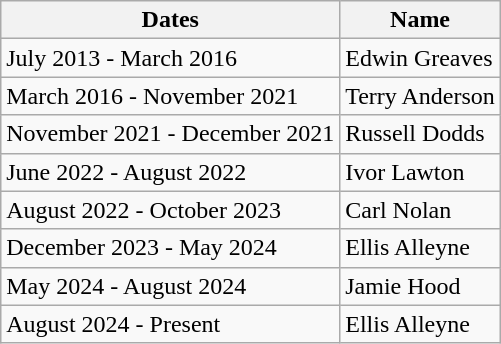<table class="wikitable">
<tr>
<th>Dates</th>
<th>Name</th>
</tr>
<tr>
<td>July 2013 - March 2016</td>
<td>Edwin Greaves</td>
</tr>
<tr>
<td>March 2016 - November 2021</td>
<td>Terry Anderson</td>
</tr>
<tr>
<td>November 2021 - December 2021</td>
<td>Russell Dodds</td>
</tr>
<tr>
<td>June 2022 - August 2022</td>
<td>Ivor Lawton</td>
</tr>
<tr>
<td>August 2022 - October 2023</td>
<td>Carl Nolan</td>
</tr>
<tr>
<td>December 2023 - May 2024</td>
<td>Ellis Alleyne</td>
</tr>
<tr>
<td>May 2024 - August 2024</td>
<td>Jamie Hood</td>
</tr>
<tr>
<td>August 2024 - Present</td>
<td>Ellis Alleyne</td>
</tr>
</table>
